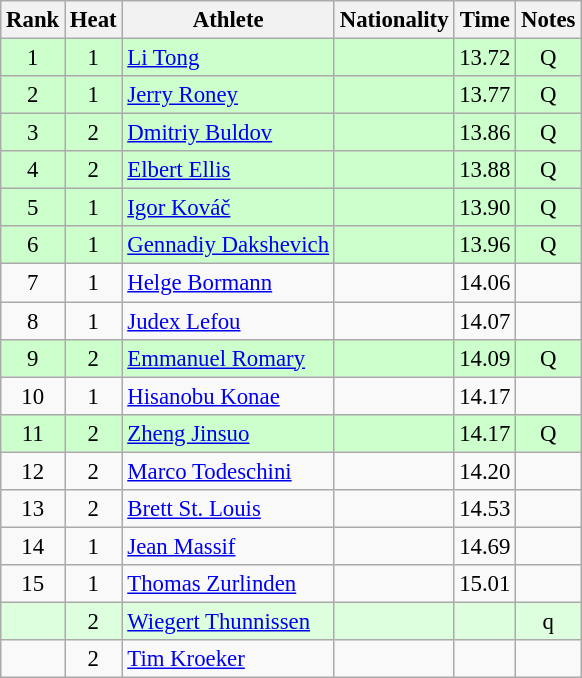<table class="wikitable sortable" style="text-align:center;font-size:95%">
<tr>
<th>Rank</th>
<th>Heat</th>
<th>Athlete</th>
<th>Nationality</th>
<th>Time</th>
<th>Notes</th>
</tr>
<tr bgcolor=ccffcc>
<td>1</td>
<td>1</td>
<td align="left"><a href='#'>Li Tong</a></td>
<td align=left></td>
<td>13.72</td>
<td>Q</td>
</tr>
<tr bgcolor=ccffcc>
<td>2</td>
<td>1</td>
<td align="left"><a href='#'>Jerry Roney</a></td>
<td align=left></td>
<td>13.77</td>
<td>Q</td>
</tr>
<tr bgcolor=ccffcc>
<td>3</td>
<td>2</td>
<td align="left"><a href='#'>Dmitriy Buldov</a></td>
<td align=left></td>
<td>13.86</td>
<td>Q</td>
</tr>
<tr bgcolor=ccffcc>
<td>4</td>
<td>2</td>
<td align="left"><a href='#'>Elbert Ellis</a></td>
<td align=left></td>
<td>13.88</td>
<td>Q</td>
</tr>
<tr bgcolor=ccffcc>
<td>5</td>
<td>1</td>
<td align="left"><a href='#'>Igor Kováč</a></td>
<td align=left></td>
<td>13.90</td>
<td>Q</td>
</tr>
<tr bgcolor=ccffcc>
<td>6</td>
<td>1</td>
<td align="left"><a href='#'>Gennadiy Dakshevich</a></td>
<td align=left></td>
<td>13.96</td>
<td>Q</td>
</tr>
<tr>
<td>7</td>
<td>1</td>
<td align="left"><a href='#'>Helge Bormann</a></td>
<td align=left></td>
<td>14.06</td>
<td></td>
</tr>
<tr>
<td>8</td>
<td>1</td>
<td align="left"><a href='#'>Judex Lefou</a></td>
<td align=left></td>
<td>14.07</td>
<td></td>
</tr>
<tr bgcolor=ccffcc>
<td>9</td>
<td>2</td>
<td align="left"><a href='#'>Emmanuel Romary</a></td>
<td align=left></td>
<td>14.09</td>
<td>Q</td>
</tr>
<tr>
<td>10</td>
<td>1</td>
<td align="left"><a href='#'>Hisanobu Konae</a></td>
<td align=left></td>
<td>14.17</td>
<td></td>
</tr>
<tr bgcolor=ccffcc>
<td>11</td>
<td>2</td>
<td align="left"><a href='#'>Zheng Jinsuo</a></td>
<td align=left></td>
<td>14.17</td>
<td>Q</td>
</tr>
<tr>
<td>12</td>
<td>2</td>
<td align="left"><a href='#'>Marco Todeschini</a></td>
<td align=left></td>
<td>14.20</td>
<td></td>
</tr>
<tr>
<td>13</td>
<td>2</td>
<td align="left"><a href='#'>Brett St. Louis</a></td>
<td align=left></td>
<td>14.53</td>
<td></td>
</tr>
<tr>
<td>14</td>
<td>1</td>
<td align="left"><a href='#'>Jean Massif</a></td>
<td align=left></td>
<td>14.69</td>
<td></td>
</tr>
<tr>
<td>15</td>
<td>1</td>
<td align="left"><a href='#'>Thomas Zurlinden</a></td>
<td align=left></td>
<td>15.01</td>
<td></td>
</tr>
<tr bgcolor=ddffdd>
<td></td>
<td>2</td>
<td align="left"><a href='#'>Wiegert Thunnissen</a></td>
<td align=left></td>
<td></td>
<td>q</td>
</tr>
<tr>
<td></td>
<td>2</td>
<td align="left"><a href='#'>Tim Kroeker</a></td>
<td align=left></td>
<td></td>
<td></td>
</tr>
</table>
